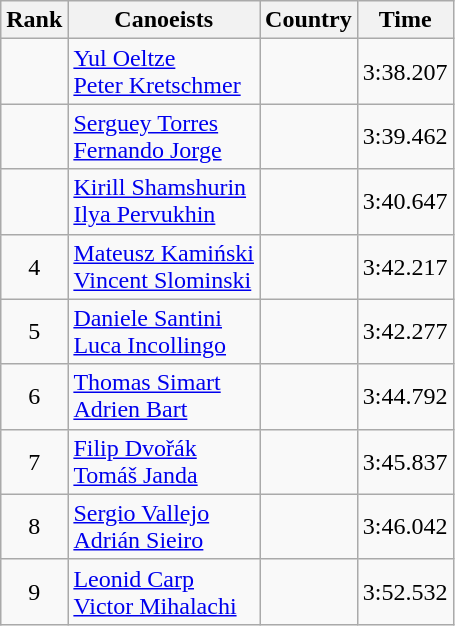<table class="wikitable" style="text-align:center">
<tr>
<th>Rank</th>
<th>Canoeists</th>
<th>Country</th>
<th>Time</th>
</tr>
<tr>
<td></td>
<td align="left"><a href='#'>Yul Oeltze</a><br><a href='#'>Peter Kretschmer</a></td>
<td align="left"></td>
<td>3:38.207</td>
</tr>
<tr>
<td></td>
<td align="left"><a href='#'>Serguey Torres</a><br><a href='#'>Fernando Jorge</a></td>
<td align="left"></td>
<td>3:39.462</td>
</tr>
<tr>
<td></td>
<td align="left"><a href='#'>Kirill Shamshurin</a><br><a href='#'>Ilya Pervukhin</a></td>
<td align="left"></td>
<td>3:40.647</td>
</tr>
<tr>
<td>4</td>
<td align="left"><a href='#'>Mateusz Kamiński</a><br><a href='#'>Vincent Slominski</a></td>
<td align="left"></td>
<td>3:42.217</td>
</tr>
<tr>
<td>5</td>
<td align="left"><a href='#'>Daniele Santini</a><br><a href='#'>Luca Incollingo</a></td>
<td align="left"></td>
<td>3:42.277</td>
</tr>
<tr>
<td>6</td>
<td align="left"><a href='#'>Thomas Simart</a><br><a href='#'>Adrien Bart</a></td>
<td align="left"></td>
<td>3:44.792</td>
</tr>
<tr>
<td>7</td>
<td align="left"><a href='#'>Filip Dvořák</a><br><a href='#'>Tomáš Janda</a></td>
<td align="left"></td>
<td>3:45.837</td>
</tr>
<tr>
<td>8</td>
<td align="left"><a href='#'>Sergio Vallejo</a><br><a href='#'>Adrián Sieiro</a></td>
<td align="left"></td>
<td>3:46.042</td>
</tr>
<tr>
<td>9</td>
<td align="left"><a href='#'>Leonid Carp</a><br><a href='#'>Victor Mihalachi</a></td>
<td align="left"></td>
<td>3:52.532</td>
</tr>
</table>
